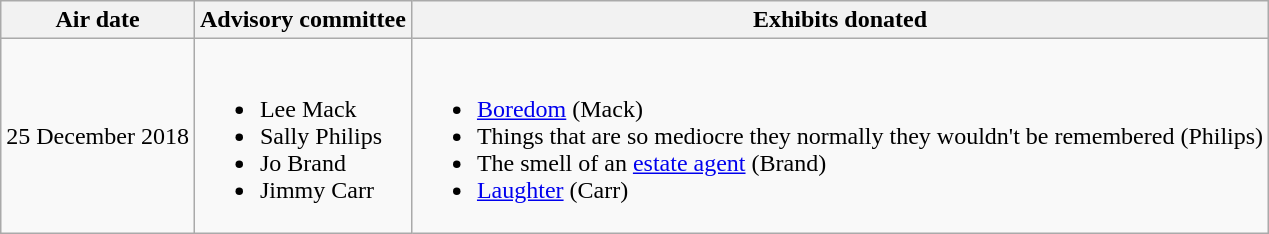<table class="wikitable">
<tr>
<th>Air date</th>
<th>Advisory committee</th>
<th>Exhibits donated</th>
</tr>
<tr>
<td>25 December 2018</td>
<td><br><ul><li>Lee Mack</li><li>Sally Philips</li><li>Jo Brand</li><li>Jimmy Carr</li></ul></td>
<td><br><ul><li><a href='#'>Boredom</a> (Mack)</li><li>Things that are so mediocre they normally they wouldn't be remembered (Philips)</li><li>The smell of an <a href='#'>estate agent</a> (Brand)</li><li><a href='#'>Laughter</a> (Carr)</li></ul></td>
</tr>
</table>
